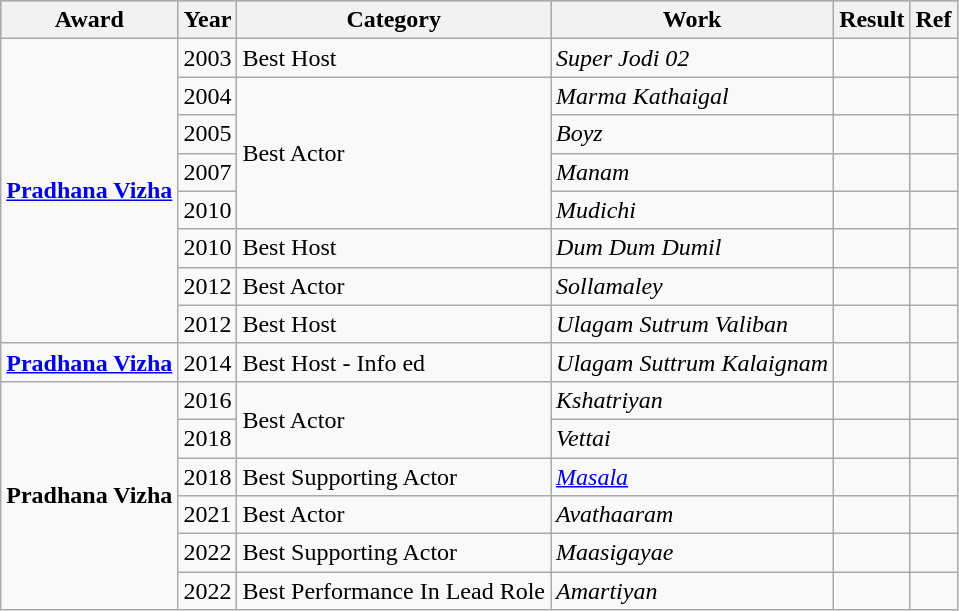<table class="wikitable">
<tr style="background:#b0c4de; text-align:center;">
<th>Award</th>
<th>Year</th>
<th>Category</th>
<th>Work</th>
<th>Result</th>
<th>Ref</th>
</tr>
<tr>
<td rowspan="8"><strong><a href='#'>Pradhana Vizha</a></strong></td>
<td>2003</td>
<td>Best Host</td>
<td><em>Super Jodi 02</em></td>
<td></td>
<td></td>
</tr>
<tr>
<td>2004</td>
<td rowspan="4">Best Actor</td>
<td><em>Marma Kathaigal</em></td>
<td></td>
<td></td>
</tr>
<tr>
<td>2005</td>
<td><em>Boyz</em></td>
<td></td>
<td></td>
</tr>
<tr>
<td>2007</td>
<td><em>Manam</em></td>
<td></td>
<td></td>
</tr>
<tr>
<td>2010</td>
<td><em>Mudichi</em></td>
<td></td>
<td></td>
</tr>
<tr>
<td>2010</td>
<td>Best Host</td>
<td><em>Dum Dum Dumil</em></td>
<td></td>
<td></td>
</tr>
<tr>
<td>2012</td>
<td>Best Actor</td>
<td><em>Sollamaley</em></td>
<td></td>
<td></td>
</tr>
<tr>
<td>2012</td>
<td>Best Host</td>
<td><em>Ulagam Sutrum Valiban</em></td>
<td></td>
<td></td>
</tr>
<tr>
<td><strong><a href='#'>Pradhana Vizha</a></strong></td>
<td>2014</td>
<td>Best Host - Info ed</td>
<td><em>Ulagam Suttrum Kalaignam</em></td>
<td></td>
<td></td>
</tr>
<tr>
<td rowspan="6"><strong>Pradhana Vizha</strong></td>
<td>2016</td>
<td rowspan="2">Best Actor</td>
<td><em>Kshatriyan</em></td>
<td></td>
<td></td>
</tr>
<tr>
<td>2018</td>
<td><em>Vettai</em></td>
<td></td>
<td></td>
</tr>
<tr>
<td>2018</td>
<td>Best Supporting Actor</td>
<td><em><a href='#'>Masala</a></em></td>
<td></td>
<td></td>
</tr>
<tr>
<td>2021</td>
<td>Best Actor</td>
<td><em>Avathaaram</em></td>
<td></td>
<td></td>
</tr>
<tr>
<td>2022</td>
<td>Best Supporting Actor</td>
<td><em>Maasigayae</em></td>
<td></td>
<td></td>
</tr>
<tr>
<td>2022</td>
<td>Best Performance In Lead Role</td>
<td><em>Amartiyan</em></td>
<td></td>
<td></td>
</tr>
</table>
